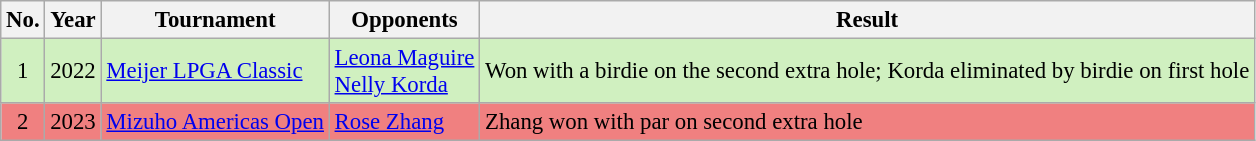<table class="wikitable" style="font-size:95%;">
<tr>
<th>No.</th>
<th>Year</th>
<th>Tournament</th>
<th>Opponents</th>
<th>Result</th>
</tr>
<tr style="background:#D0F0C0;">
<td align=center>1</td>
<td align=center>2022</td>
<td><a href='#'>Meijer LPGA Classic</a></td>
<td> <a href='#'>Leona Maguire</a> <br>  <a href='#'>Nelly Korda</a></td>
<td>Won with a birdie on the second extra hole; Korda eliminated by birdie on first hole</td>
</tr>
<tr style="background:#F08080;">
<td align=center>2</td>
<td align=center>2023</td>
<td><a href='#'>Mizuho Americas Open</a></td>
<td> <a href='#'>Rose Zhang</a></td>
<td>Zhang won with par on second extra hole</td>
</tr>
</table>
